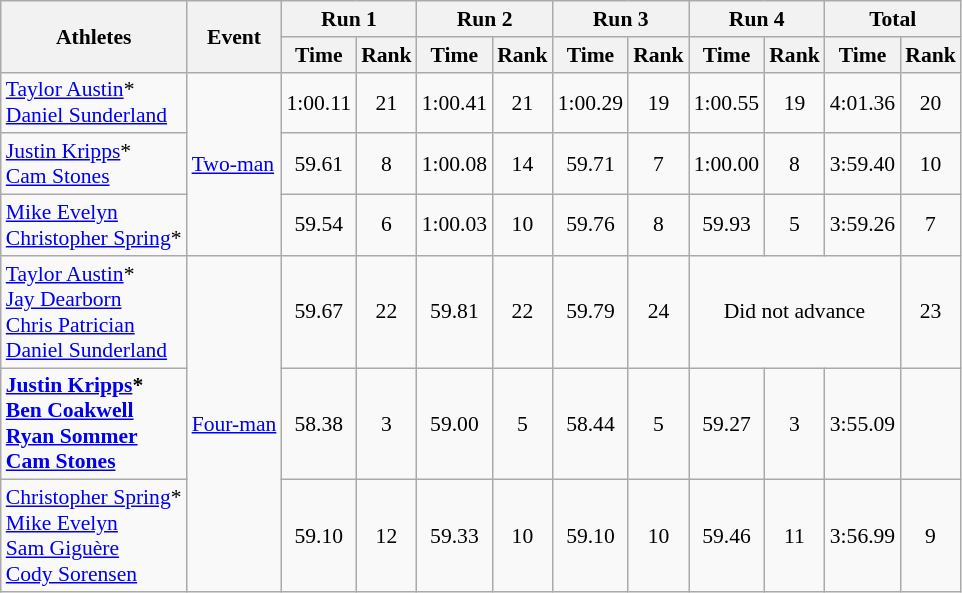<table class=wikitable style=font-size:90%;text-align:center>
<tr>
<th rowspan=2>Athletes</th>
<th rowspan=2>Event</th>
<th colspan=2>Run 1</th>
<th colspan=2>Run 2</th>
<th colspan=2>Run 3</th>
<th colspan=2>Run 4</th>
<th colspan=2>Total</th>
</tr>
<tr>
<th>Time</th>
<th>Rank</th>
<th>Time</th>
<th>Rank</th>
<th>Time</th>
<th>Rank</th>
<th>Time</th>
<th>Rank</th>
<th>Time</th>
<th>Rank</th>
</tr>
<tr>
<td align=left><a href='#'>Taylor Austin</a>*<br><a href='#'>Daniel Sunderland</a></td>
<td align=left rowspan=3><a href='#'>Two-man</a></td>
<td>1:00.11</td>
<td>21</td>
<td>1:00.41</td>
<td>21</td>
<td>1:00.29</td>
<td>19</td>
<td>1:00.55</td>
<td>19</td>
<td>4:01.36</td>
<td>20</td>
</tr>
<tr>
<td align=left><a href='#'>Justin Kripps</a>*<br><a href='#'>Cam Stones</a></td>
<td>59.61</td>
<td>8</td>
<td>1:00.08</td>
<td>14</td>
<td>59.71</td>
<td>7</td>
<td>1:00.00</td>
<td>8</td>
<td>3:59.40</td>
<td>10</td>
</tr>
<tr>
<td align=left><a href='#'>Mike Evelyn</a><br><a href='#'>Christopher Spring</a>*</td>
<td>59.54</td>
<td>6</td>
<td>1:00.03</td>
<td>10</td>
<td>59.76</td>
<td>8</td>
<td>59.93</td>
<td>5</td>
<td>3:59.26</td>
<td>7</td>
</tr>
<tr>
<td align=left><a href='#'>Taylor Austin</a>*<br><a href='#'>Jay Dearborn</a><br><a href='#'>Chris Patrician</a><br><a href='#'>Daniel Sunderland</a></td>
<td align=left rowspan=3><a href='#'>Four-man</a></td>
<td>59.67</td>
<td>22</td>
<td>59.81</td>
<td>22</td>
<td>59.79</td>
<td>24</td>
<td colspan=3>Did not advance</td>
<td>23</td>
</tr>
<tr>
<td align=left><strong><a href='#'>Justin Kripps</a>*<br><a href='#'>Ben Coakwell</a><br><a href='#'>Ryan Sommer</a><br><a href='#'>Cam Stones</a></strong></td>
<td>58.38</td>
<td>3</td>
<td>59.00</td>
<td>5</td>
<td>58.44</td>
<td>5</td>
<td>59.27</td>
<td>3</td>
<td>3:55.09</td>
<td></td>
</tr>
<tr>
<td align=left><a href='#'>Christopher Spring</a>*<br><a href='#'>Mike Evelyn</a><br><a href='#'>Sam Giguère</a><br><a href='#'>Cody Sorensen</a></td>
<td>59.10</td>
<td>12</td>
<td>59.33</td>
<td>10</td>
<td>59.10</td>
<td>10</td>
<td>59.46</td>
<td>11</td>
<td>3:56.99</td>
<td>9</td>
</tr>
</table>
